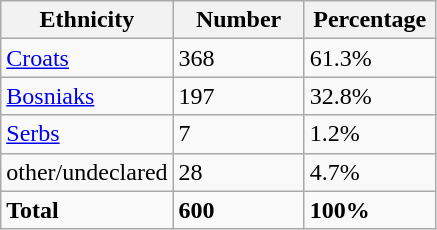<table class="wikitable">
<tr>
<th width="100px">Ethnicity</th>
<th width="80px">Number</th>
<th width="80px">Percentage</th>
</tr>
<tr>
<td><a href='#'>Croats</a></td>
<td>368</td>
<td>61.3%</td>
</tr>
<tr>
<td><a href='#'>Bosniaks</a></td>
<td>197</td>
<td>32.8%</td>
</tr>
<tr>
<td><a href='#'>Serbs</a></td>
<td>7</td>
<td>1.2%</td>
</tr>
<tr>
<td>other/undeclared</td>
<td>28</td>
<td>4.7%</td>
</tr>
<tr>
<td><strong>Total</strong></td>
<td><strong>600</strong></td>
<td><strong>100%</strong></td>
</tr>
</table>
